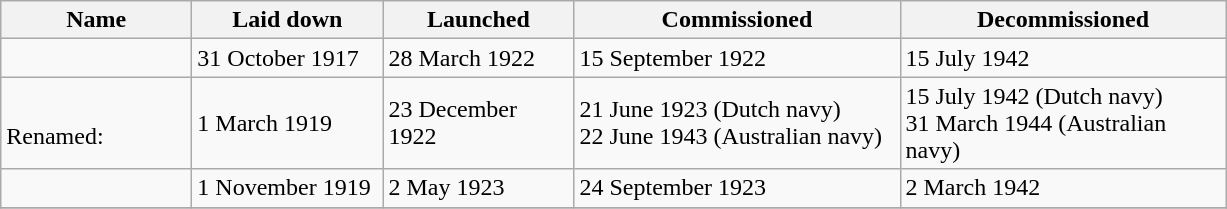<table class="wikitable">
<tr>
<th width="120">Name</th>
<th width="120">Laid down</th>
<th width="120">Launched</th>
<th width="210">Commissioned</th>
<th width="210">Decommissioned</th>
</tr>
<tr>
<td></td>
<td>31 October 1917</td>
<td>28 March 1922</td>
<td>15 September 1922</td>
<td>15 July 1942</td>
</tr>
<tr>
<td> <br> Renamed:<br></td>
<td>1 March 1919</td>
<td>23 December 1922</td>
<td>21 June 1923 (Dutch navy) <br>22 June 1943 (Australian navy)</td>
<td>15 July 1942 (Dutch navy) <br>31 March 1944 (Australian navy)</td>
</tr>
<tr>
<td></td>
<td>1 November 1919</td>
<td>2 May 1923</td>
<td>24 September 1923</td>
<td>2 March 1942</td>
</tr>
<tr>
</tr>
</table>
